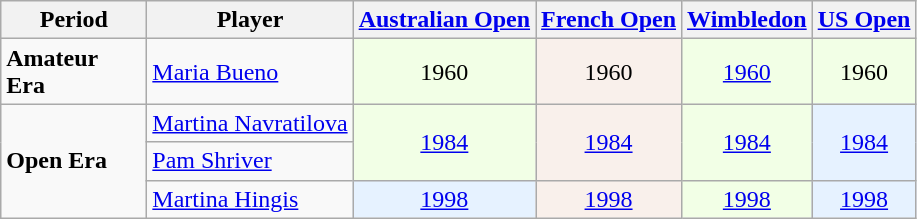<table class="wikitable nowrap" style="text-align:center">
<tr>
<th>Period</th>
<th>Player</th>
<th><a href='#'>Australian Open</a></th>
<th><a href='#'>French Open</a></th>
<th><a href='#'>Wimbledon</a></th>
<th><a href='#'>US Open</a></th>
</tr>
<tr>
<td style="text-align: left; width: 90px;"><strong>Amateur Era</strong></td>
<td style="text-align: left;"> <a href='#'>Maria Bueno</a></td>
<td style="background: #f2ffe6;">1960</td>
<td style="background: #f9f0eb;">1960</td>
<td style="background: #f2ffe6;"><a href='#'>1960</a></td>
<td style="background: #f2ffe6;">1960</td>
</tr>
<tr>
<td rowspan="3" style="text-align: left; width: 90px;"><strong>Open Era</strong></td>
<td style="text-align: left;"> <a href='#'>Martina Navratilova</a></td>
<td rowspan="2" style="background: #f2ffe6;"><a href='#'>1984</a></td>
<td rowspan="2" style="background: #f9f0eb;"><a href='#'>1984</a></td>
<td rowspan="2" style="background: #f2ffe6;"><a href='#'>1984</a></td>
<td rowspan="2" style="background: #e6f2ff;"><a href='#'>1984</a></td>
</tr>
<tr>
<td style="text-align: left;"> <a href='#'>Pam Shriver</a></td>
</tr>
<tr>
<td style="text-align: left;"> <a href='#'>Martina Hingis</a></td>
<td style="background: #e6f2ff;"><a href='#'>1998</a></td>
<td style="background: #f9f0eb;"><a href='#'>1998</a></td>
<td style="background: #f2ffe6;"><a href='#'>1998</a></td>
<td style="background: #e6f2ff;"><a href='#'>1998</a></td>
</tr>
</table>
